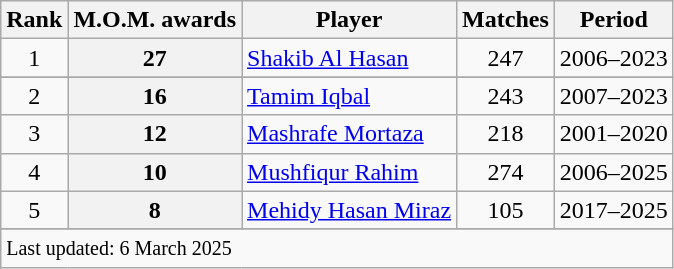<table class="wikitable plainrowheaders sortable">
<tr>
<th scope=col>Rank</th>
<th scope=col>M.O.M. awards</th>
<th scope=col>Player</th>
<th scope=col>Matches</th>
<th scope=col>Period</th>
</tr>
<tr>
<td align=center>1</td>
<th scope=row style=text-align:center;>27</th>
<td><a href='#'>Shakib Al Hasan</a></td>
<td align=center>247</td>
<td>2006–2023</td>
</tr>
<tr>
</tr>
<tr>
<td align=center>2</td>
<th scope=row style=text-align:center;>16</th>
<td><a href='#'>Tamim Iqbal</a></td>
<td align=center>243</td>
<td>2007–2023</td>
</tr>
<tr>
<td align=center>3</td>
<th scope=row style=text-align:center;>12</th>
<td><a href='#'>Mashrafe Mortaza</a></td>
<td align=center>218</td>
<td>2001–2020</td>
</tr>
<tr>
<td align=center>4</td>
<th scope=row style=text-align:center;>10</th>
<td><a href='#'>Mushfiqur Rahim</a></td>
<td align=center>274</td>
<td>2006–2025</td>
</tr>
<tr>
<td align=center>5</td>
<th scope=row style=text-align:center;>8</th>
<td><a href='#'>Mehidy Hasan Miraz</a></td>
<td align=center>105</td>
<td>2017–2025</td>
</tr>
<tr>
</tr>
<tr class=sortbottom>
<td colspan=5><small>Last updated: 6 March 2025</small></td>
</tr>
</table>
